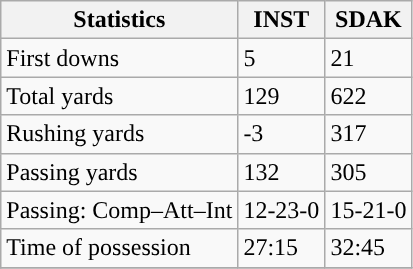<table class="wikitable" style="float: left;">
<tr>
<th>Statistics</th>
<th>INST</th>
<th>SDAK</th>
</tr>
<tr>
<td>First downs</td>
<td>5</td>
<td>21</td>
</tr>
<tr>
<td>Total yards</td>
<td>129</td>
<td>622</td>
</tr>
<tr>
<td>Rushing yards</td>
<td>-3</td>
<td>317</td>
</tr>
<tr>
<td>Passing yards</td>
<td>132</td>
<td>305</td>
</tr>
<tr>
<td>Passing: Comp–Att–Int</td>
<td>12-23-0</td>
<td>15-21-0</td>
</tr>
<tr>
<td>Time of possession</td>
<td>27:15</td>
<td>32:45</td>
</tr>
<tr>
</tr>
</table>
